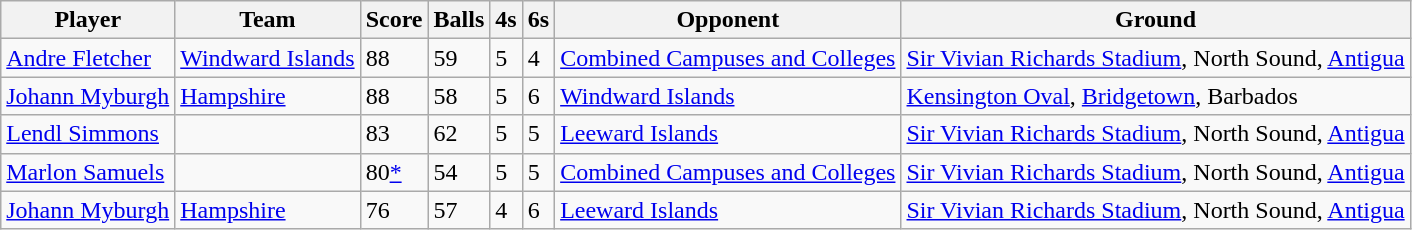<table class="wikitable">
<tr>
<th>Player</th>
<th>Team</th>
<th>Score</th>
<th>Balls</th>
<th>4s</th>
<th>6s</th>
<th>Opponent</th>
<th>Ground</th>
</tr>
<tr>
<td><a href='#'>Andre Fletcher</a></td>
<td> <a href='#'>Windward Islands</a></td>
<td>88</td>
<td>59</td>
<td>5</td>
<td>4</td>
<td> <a href='#'>Combined Campuses and Colleges</a></td>
<td><a href='#'>Sir Vivian Richards Stadium</a>, North Sound, <a href='#'>Antigua</a></td>
</tr>
<tr>
<td><a href='#'>Johann Myburgh</a></td>
<td> <a href='#'>Hampshire</a></td>
<td>88</td>
<td>58</td>
<td>5</td>
<td>6</td>
<td> <a href='#'>Windward Islands</a></td>
<td><a href='#'>Kensington Oval</a>, <a href='#'>Bridgetown</a>, Barbados</td>
</tr>
<tr>
<td><a href='#'>Lendl Simmons</a></td>
<td></td>
<td>83</td>
<td>62</td>
<td>5</td>
<td>5</td>
<td> <a href='#'>Leeward Islands</a></td>
<td><a href='#'>Sir Vivian Richards Stadium</a>, North Sound, <a href='#'>Antigua</a></td>
</tr>
<tr>
<td><a href='#'>Marlon Samuels</a></td>
<td></td>
<td>80<a href='#'>*</a></td>
<td>54</td>
<td>5</td>
<td>5</td>
<td> <a href='#'>Combined Campuses and Colleges</a></td>
<td><a href='#'>Sir Vivian Richards Stadium</a>, North Sound, <a href='#'>Antigua</a></td>
</tr>
<tr>
<td><a href='#'>Johann Myburgh</a></td>
<td> <a href='#'>Hampshire</a></td>
<td>76</td>
<td>57</td>
<td>4</td>
<td>6</td>
<td> <a href='#'>Leeward Islands</a></td>
<td><a href='#'>Sir Vivian Richards Stadium</a>, North Sound, <a href='#'>Antigua</a></td>
</tr>
</table>
